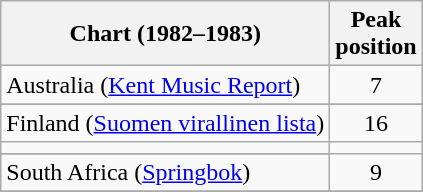<table class="wikitable sortable">
<tr>
<th>Chart (1982–1983)</th>
<th>Peak<br>position</th>
</tr>
<tr>
<td>Australia (<a href='#'>Kent Music Report</a>)</td>
<td align="center">7</td>
</tr>
<tr>
</tr>
<tr>
</tr>
<tr>
<td>Finland (<a href='#'>Suomen virallinen lista</a>)</td>
<td align="center">16</td>
</tr>
<tr>
<td></td>
</tr>
<tr>
</tr>
<tr>
<td>South Africa (<a href='#'>Springbok</a>)</td>
<td align="center">9</td>
</tr>
<tr>
</tr>
<tr>
</tr>
<tr>
</tr>
<tr>
</tr>
</table>
